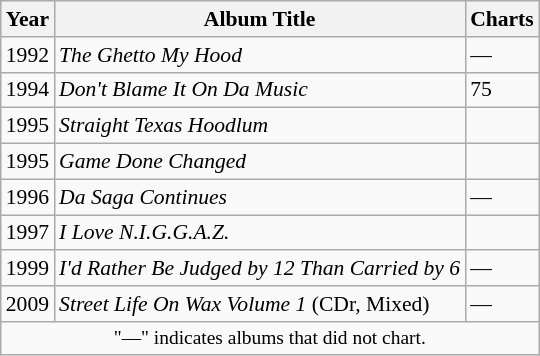<table class="wikitable sortable" style="font-size:90%">
<tr>
<th>Year</th>
<th>Album Title</th>
<th>Charts</th>
</tr>
<tr>
<td>1992</td>
<td><em>The Ghetto My Hood</em></td>
<td>—</td>
</tr>
<tr>
<td>1994</td>
<td><em>Don't Blame It On Da Music</em></td>
<td>75</td>
</tr>
<tr>
<td>1995</td>
<td><em>Straight Texas Hoodlum</em></td>
<td></td>
</tr>
<tr>
<td>1995</td>
<td><em>Game Done Changed</em></td>
<td></td>
</tr>
<tr>
<td>1996</td>
<td><em>Da Saga Continues</em></td>
<td>—</td>
</tr>
<tr>
<td>1997</td>
<td><em>I Love N.I.G.G.A.Z.</em></td>
<td></td>
</tr>
<tr>
<td>1999</td>
<td><em>I'd Rather Be Judged by 12 Than Carried by 6</em></td>
<td>—</td>
</tr>
<tr>
<td>2009</td>
<td><em>Street Life On Wax Volume 1</em> (CDr, Mixed)</td>
<td>—</td>
</tr>
<tr>
<td colspan="6"  style="text-align:center; font-size:90%;">"—" indicates albums that did not chart.</td>
</tr>
</table>
